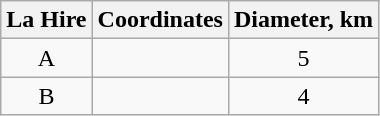<table class="wikitable sortable" style="text-align:center">
<tr>
<th>La Hire</th>
<th class="unsortable">Coordinates</th>
<th>Diameter, km</th>
</tr>
<tr>
<td>A</td>
<td></td>
<td>5</td>
</tr>
<tr>
<td>B</td>
<td></td>
<td>4</td>
</tr>
</table>
